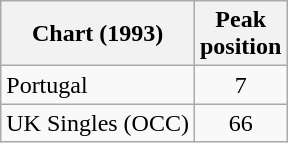<table class="wikitable">
<tr>
<th style="text-align:center;">Chart (1993)</th>
<th style="text-align:center;">Peak<br>position</th>
</tr>
<tr>
<td style="text-align:left">Portugal</td>
<td style="text-align:center;">7</td>
</tr>
<tr>
<td style="text-align:left">UK Singles (OCC)</td>
<td style="text-align:center;">66</td>
</tr>
</table>
